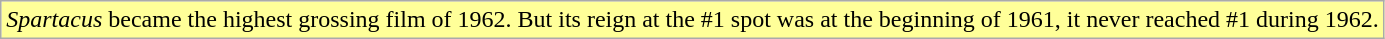<table class="wikitable">
<tr>
<td style="background-color:#FFFF99"><em>Spartacus</em> became the highest grossing film of 1962. But its reign at the #1 spot was at the beginning of 1961, it never reached #1 during 1962.</td>
</tr>
</table>
